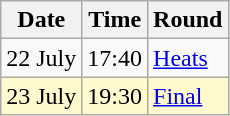<table class="wikitable">
<tr>
<th>Date</th>
<th>Time</th>
<th>Round</th>
</tr>
<tr>
<td>22 July</td>
<td>17:40</td>
<td><a href='#'>Heats</a></td>
</tr>
<tr style=background:lemonchiffon>
<td>23 July</td>
<td>19:30</td>
<td><a href='#'>Final</a></td>
</tr>
</table>
